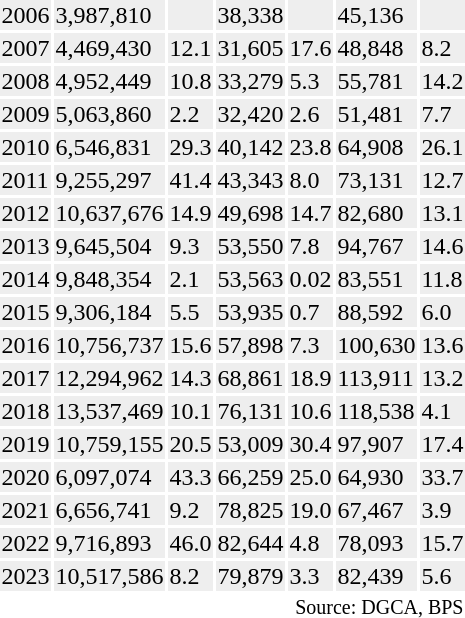<table class="toccolours sortable" style="padding:0.5em;">
<tr>
<th></th>
<th></th>
<th></th>
<th></th>
<th></th>
<th></th>
<th></th>
</tr>
<tr style="background:#eee;">
<td>2006</td>
<td>3,987,810</td>
<td></td>
<td>38,338</td>
<td></td>
<td>45,136</td>
<td></td>
</tr>
<tr style="background:#eee;">
<td>2007</td>
<td>4,469,430</td>
<td> 12.1</td>
<td>31,605</td>
<td> 17.6</td>
<td>48,848</td>
<td> 8.2</td>
</tr>
<tr style="background:#eee;">
<td>2008</td>
<td>4,952,449</td>
<td> 10.8</td>
<td>33,279</td>
<td> 5.3</td>
<td>55,781</td>
<td> 14.2</td>
</tr>
<tr style="background:#eee;">
<td>2009</td>
<td>5,063,860</td>
<td> 2.2</td>
<td>32,420</td>
<td> 2.6</td>
<td>51,481</td>
<td> 7.7</td>
</tr>
<tr style="background:#eee;">
<td>2010</td>
<td>6,546,831</td>
<td> 29.3</td>
<td>40,142</td>
<td> 23.8</td>
<td>64,908</td>
<td> 26.1</td>
</tr>
<tr style="background:#eee;">
<td>2011</td>
<td>9,255,297</td>
<td> 41.4</td>
<td>43,343</td>
<td> 8.0</td>
<td>73,131</td>
<td> 12.7</td>
</tr>
<tr style="background:#eee;">
<td>2012</td>
<td>10,637,676</td>
<td> 14.9</td>
<td>49,698</td>
<td> 14.7</td>
<td>82,680</td>
<td> 13.1</td>
</tr>
<tr style="background:#eee;">
<td>2013</td>
<td>9,645,504</td>
<td> 9.3</td>
<td>53,550</td>
<td> 7.8</td>
<td>94,767</td>
<td> 14.6</td>
</tr>
<tr style="background:#eee;">
<td>2014</td>
<td>9,848,354</td>
<td> 2.1</td>
<td>53,563</td>
<td> 0.02</td>
<td>83,551</td>
<td> 11.8</td>
</tr>
<tr style="background:#eee;">
<td>2015</td>
<td>9,306,184</td>
<td> 5.5</td>
<td>53,935</td>
<td> 0.7</td>
<td>88,592</td>
<td> 6.0</td>
</tr>
<tr style="background:#eee;">
<td>2016</td>
<td>10,756,737</td>
<td> 15.6</td>
<td>57,898</td>
<td> 7.3</td>
<td>100,630</td>
<td> 13.6</td>
</tr>
<tr style="background:#eee;">
<td>2017</td>
<td>12,294,962</td>
<td> 14.3</td>
<td>68,861</td>
<td> 18.9</td>
<td>113,911</td>
<td> 13.2</td>
</tr>
<tr style="background:#eee;">
<td>2018</td>
<td>13,537,469</td>
<td> 10.1</td>
<td>76,131</td>
<td> 10.6</td>
<td>118,538</td>
<td> 4.1</td>
</tr>
<tr style="background:#eee;">
<td>2019</td>
<td>10,759,155</td>
<td> 20.5</td>
<td>53,009</td>
<td> 30.4</td>
<td>97,907</td>
<td> 17.4</td>
</tr>
<tr style="background:#eee;">
<td>2020</td>
<td>6,097,074</td>
<td> 43.3</td>
<td>66,259</td>
<td> 25.0</td>
<td>64,930</td>
<td> 33.7</td>
</tr>
<tr style="background:#eee;">
<td>2021</td>
<td>6,656,741</td>
<td> 9.2</td>
<td>78,825</td>
<td> 19.0</td>
<td>67,467</td>
<td> 3.9</td>
</tr>
<tr style="background:#eee;">
<td>2022</td>
<td>9,716,893</td>
<td> 46.0</td>
<td>82,644</td>
<td> 4.8</td>
<td>78,093</td>
<td> 15.7</td>
</tr>
<tr style="background:#eee;">
<td>2023</td>
<td>10,517,586</td>
<td> 8.2</td>
<td>79,879</td>
<td> 3.3</td>
<td>82,439</td>
<td> 5.6</td>
</tr>
<tr>
<td colspan="7" style="text-align:right;"><sup>Source: DGCA, BPS</sup></td>
</tr>
</table>
